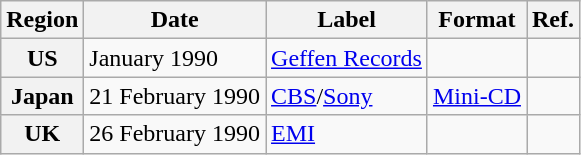<table class="wikitable plainrowheaders">
<tr>
<th scope="col">Region</th>
<th scope="col">Date</th>
<th scope="col">Label</th>
<th scope="col">Format</th>
<th scope="col">Ref.</th>
</tr>
<tr>
<th scope="row">US</th>
<td scope="row">January 1990</td>
<td scope="row"><a href='#'>Geffen Records</a></td>
<td scope="row"></td>
<td scope="row"></td>
</tr>
<tr>
<th scope="row">Japan</th>
<td scope="row">21 February 1990</td>
<td scope="row"><a href='#'>CBS</a>/<a href='#'>Sony</a></td>
<td scope="row"><a href='#'>Mini-CD</a></td>
<td scope="row"></td>
</tr>
<tr>
<th scope="row">UK</th>
<td scope="row">26 February 1990</td>
<td scope="row"><a href='#'>EMI</a></td>
<td scope="row"></td>
<td scope="row"></td>
</tr>
</table>
